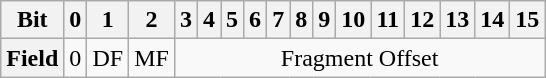<table class="wikitable" style="text-align: center;">
<tr>
<th>Bit</th>
<th>0</th>
<th>1</th>
<th>2</th>
<th>3</th>
<th>4</th>
<th>5</th>
<th>6</th>
<th>7</th>
<th>8</th>
<th>9</th>
<th>10</th>
<th>11</th>
<th>12</th>
<th>13</th>
<th>14</th>
<th>15</th>
</tr>
<tr>
<th>Field</th>
<td>0</td>
<td>DF</td>
<td>MF</td>
<td colspan="13">Fragment Offset</td>
</tr>
</table>
